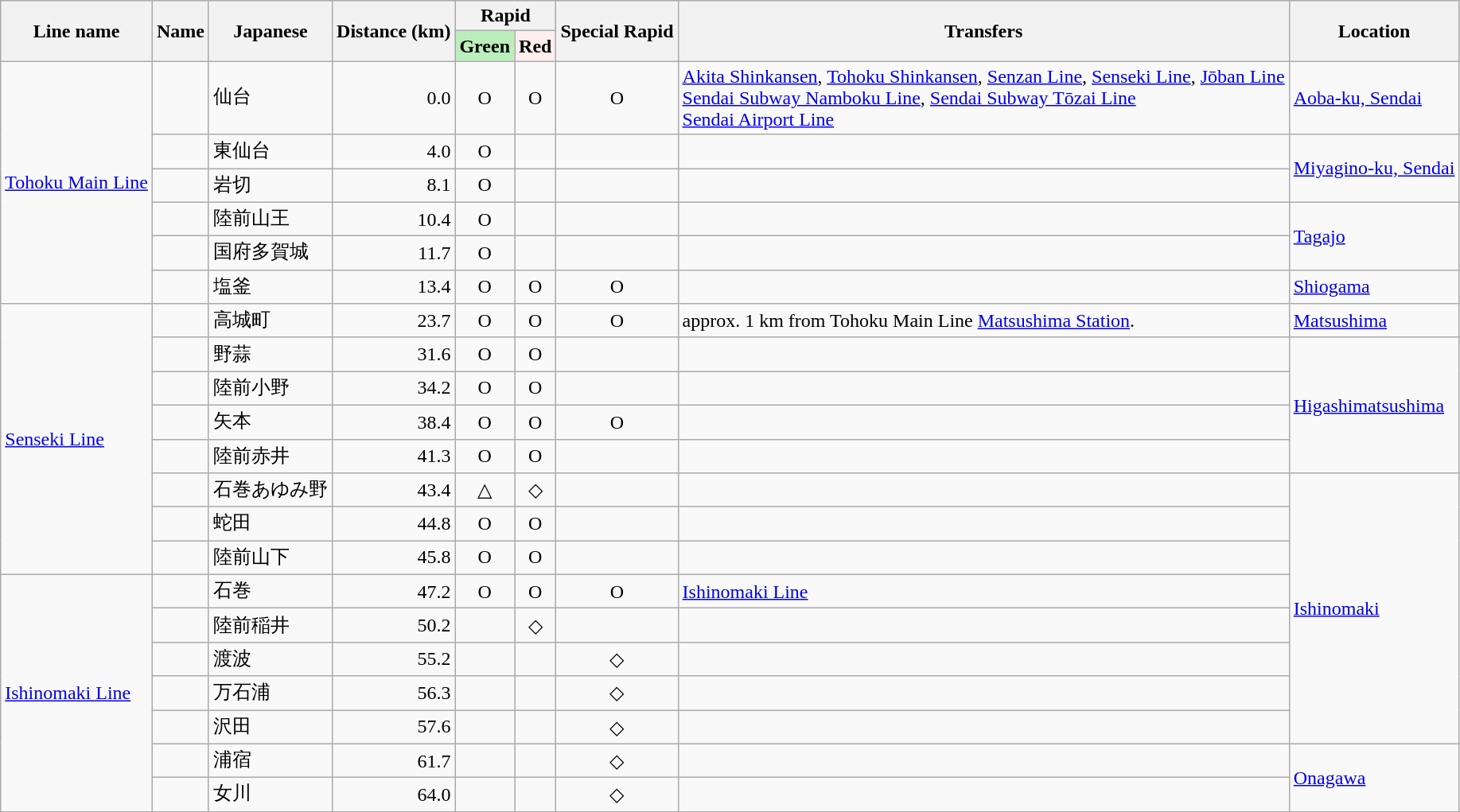<table class=wikitable>
<tr>
<th rowspan="2">Line name</th>
<th rowspan="2">Name</th>
<th rowspan="2">Japanese</th>
<th rowspan="2">Distance (km)</th>
<th colspan="2">Rapid</th>
<th rowspan="2">Special Rapid</th>
<th rowspan="2">Transfers</th>
<th rowspan="2">Location</th>
</tr>
<tr>
<th style="background:#beb;">Green</th>
<th style="background:#fee;">Red</th>
</tr>
<tr>
<td rowspan=6><a href='#'>Tohoku Main Line</a></td>
<td></td>
<td>仙台</td>
<td align=right>0.0</td>
<td align="center">O</td>
<td align="center">O</td>
<td align="center">O</td>
<td><a href='#'>Akita Shinkansen</a>, <a href='#'>Tohoku Shinkansen</a>, <a href='#'>Senzan Line</a>, <a href='#'>Senseki Line</a>, <a href='#'>Jōban Line</a><br><a href='#'>Sendai Subway Namboku Line</a>, <a href='#'>Sendai Subway Tōzai Line</a><br><a href='#'>Sendai Airport Line</a></td>
<td><a href='#'>Aoba-ku, Sendai</a></td>
</tr>
<tr>
<td></td>
<td>東仙台</td>
<td align=right>4.0</td>
<td align="center">O</td>
<td align="center"></td>
<td align="center"></td>
<td></td>
<td rowspan=2><a href='#'>Miyagino-ku, Sendai</a></td>
</tr>
<tr>
<td></td>
<td>岩切</td>
<td align=right>8.1</td>
<td align="center">O</td>
<td align="center"></td>
<td align="center"></td>
<td></td>
</tr>
<tr>
<td></td>
<td>陸前山王</td>
<td align=right>10.4</td>
<td align="center">O</td>
<td align="center"></td>
<td align="center"></td>
<td></td>
<td rowspan=2><a href='#'>Tagajo</a></td>
</tr>
<tr>
<td></td>
<td>国府多賀城</td>
<td align=right>11.7</td>
<td align="center">O</td>
<td align="center"></td>
<td align="center"></td>
<td></td>
</tr>
<tr>
<td></td>
<td>塩釜</td>
<td align=right>13.4</td>
<td align="center">O</td>
<td align="center">O</td>
<td align="center">O</td>
<td></td>
<td><a href='#'>Shiogama</a></td>
</tr>
<tr>
<td rowspan=8><a href='#'>Senseki Line</a></td>
<td></td>
<td>高城町</td>
<td align=right>23.7</td>
<td align="center">O</td>
<td align="center">O</td>
<td align="center">O</td>
<td>approx. 1 km from Tohoku Main Line <a href='#'>Matsushima Station</a>.</td>
<td rowspan="1"><a href='#'>Matsushima</a></td>
</tr>
<tr>
<td></td>
<td>野蒜</td>
<td align=right>31.6</td>
<td align="center">O</td>
<td align="center">O</td>
<td align="center"></td>
<td></td>
<td rowspan="4"><a href='#'>Higashimatsushima</a></td>
</tr>
<tr>
<td></td>
<td>陸前小野</td>
<td align=right>34.2</td>
<td align="center">O</td>
<td align="center">O</td>
<td align="center"></td>
<td></td>
</tr>
<tr>
<td></td>
<td>矢本</td>
<td align=right>38.4</td>
<td align="center">O</td>
<td align="center">O</td>
<td align="center">O</td>
<td></td>
</tr>
<tr>
<td></td>
<td>陸前赤井</td>
<td align=right>41.3</td>
<td align="center">O</td>
<td align="center">O</td>
<td align="center"></td>
<td></td>
</tr>
<tr>
<td></td>
<td>石巻あゆみ野</td>
<td align=right>43.4</td>
<td align="center">△</td>
<td align="center">◇</td>
<td align="center"></td>
<td></td>
<td rowspan="8"><a href='#'>Ishinomaki</a></td>
</tr>
<tr>
<td></td>
<td>蛇田</td>
<td align=right>44.8</td>
<td align="center">O</td>
<td align="center">O</td>
<td align="center"></td>
<td></td>
</tr>
<tr>
<td></td>
<td>陸前山下</td>
<td align=right>45.8</td>
<td align="center">O</td>
<td align="center">O</td>
<td align="center"></td>
<td></td>
</tr>
<tr>
<td rowspan=7><a href='#'>Ishinomaki Line</a></td>
<td></td>
<td>石巻</td>
<td align=right>47.2</td>
<td align="center">O</td>
<td align="center">O</td>
<td align="center">O</td>
<td><a href='#'>Ishinomaki Line</a></td>
</tr>
<tr>
<td></td>
<td>陸前稲井</td>
<td align=right>50.2</td>
<td></td>
<td align="center">◇</td>
<td></td>
<td></td>
</tr>
<tr>
<td></td>
<td>渡波</td>
<td align=right>55.2</td>
<td></td>
<td></td>
<td align="center">◇</td>
<td></td>
</tr>
<tr>
<td></td>
<td>万石浦</td>
<td align=right>56.3</td>
<td></td>
<td></td>
<td align="center">◇</td>
<td></td>
</tr>
<tr>
<td></td>
<td>沢田</td>
<td align=right>57.6</td>
<td></td>
<td></td>
<td align="center">◇</td>
<td></td>
</tr>
<tr>
<td></td>
<td>浦宿</td>
<td align=right>61.7</td>
<td></td>
<td></td>
<td align="center">◇</td>
<td></td>
<td rowspan="2"><a href='#'>Onagawa</a></td>
</tr>
<tr>
<td></td>
<td>女川</td>
<td align=right>64.0</td>
<td></td>
<td></td>
<td align="center">◇</td>
<td></td>
</tr>
<tr>
</tr>
</table>
